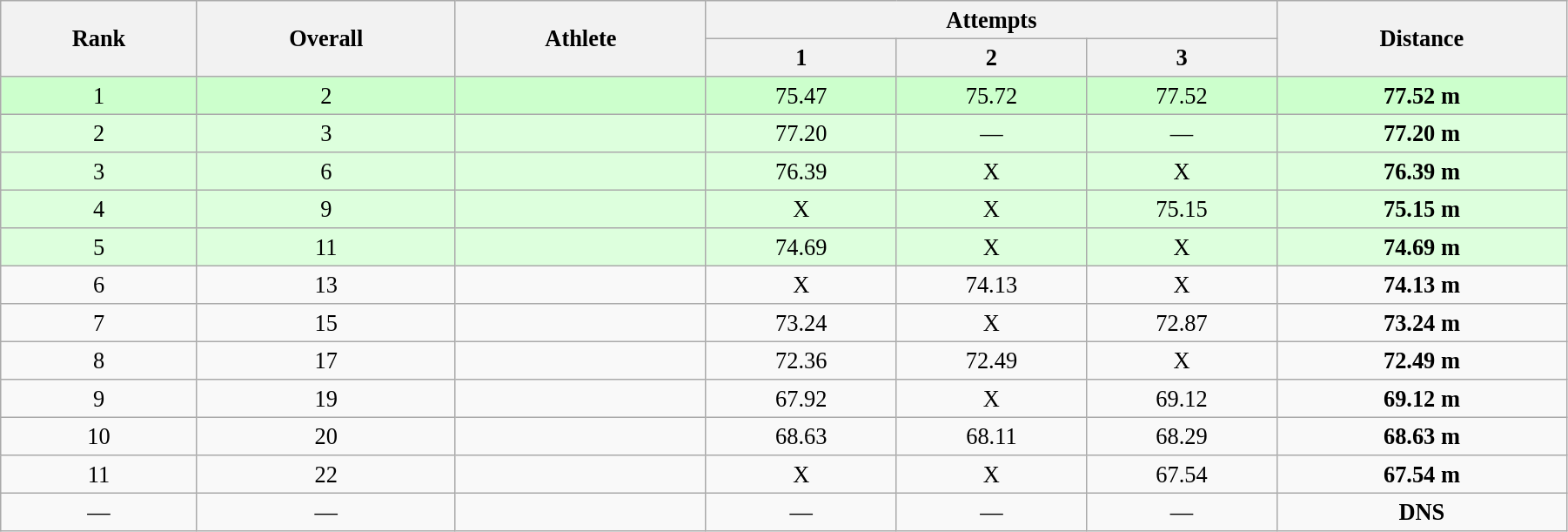<table class="wikitable" style=" text-align:center; font-size:110%;" width="95%">
<tr>
<th rowspan="2">Rank</th>
<th rowspan="2">Overall</th>
<th rowspan="2">Athlete</th>
<th colspan="3">Attempts</th>
<th rowspan="2">Distance</th>
</tr>
<tr>
<th>1</th>
<th>2</th>
<th>3</th>
</tr>
<tr style="background:#ccffcc;">
<td>1</td>
<td>2</td>
<td align=left></td>
<td>75.47</td>
<td>75.72</td>
<td>77.52</td>
<td><strong>77.52 m </strong></td>
</tr>
<tr style="background:#ddffdd;">
<td>2</td>
<td>3</td>
<td align=left></td>
<td>77.20</td>
<td>—</td>
<td>—</td>
<td><strong>77.20 m </strong></td>
</tr>
<tr style="background:#ddffdd;">
<td>3</td>
<td>6</td>
<td align=left></td>
<td>76.39</td>
<td>X</td>
<td>X</td>
<td><strong>76.39 m </strong></td>
</tr>
<tr style="background:#ddffdd;">
<td>4</td>
<td>9</td>
<td align=left></td>
<td>X</td>
<td>X</td>
<td>75.15</td>
<td><strong>75.15 m </strong></td>
</tr>
<tr style="background:#ddffdd;">
<td>5</td>
<td>11</td>
<td align=left></td>
<td>74.69</td>
<td>X</td>
<td>X</td>
<td><strong>74.69 m </strong></td>
</tr>
<tr>
<td>6</td>
<td>13</td>
<td align=left></td>
<td>X</td>
<td>74.13</td>
<td>X</td>
<td><strong>74.13 m </strong></td>
</tr>
<tr>
<td>7</td>
<td>15</td>
<td align=left></td>
<td>73.24</td>
<td>X</td>
<td>72.87</td>
<td><strong>73.24 m </strong></td>
</tr>
<tr>
<td>8</td>
<td>17</td>
<td align=left></td>
<td>72.36</td>
<td>72.49</td>
<td>X</td>
<td><strong>72.49 m </strong></td>
</tr>
<tr>
<td>9</td>
<td>19</td>
<td align=left></td>
<td>67.92</td>
<td>X</td>
<td>69.12</td>
<td><strong>69.12 m </strong></td>
</tr>
<tr>
<td>10</td>
<td>20</td>
<td align=left></td>
<td>68.63</td>
<td>68.11</td>
<td>68.29</td>
<td><strong>68.63 m </strong></td>
</tr>
<tr>
<td>11</td>
<td>22</td>
<td align=left></td>
<td>X</td>
<td>X</td>
<td>67.54</td>
<td><strong>67.54 m </strong></td>
</tr>
<tr>
<td>—</td>
<td>—</td>
<td align=left></td>
<td>—</td>
<td>—</td>
<td>—</td>
<td><strong>DNS </strong></td>
</tr>
</table>
